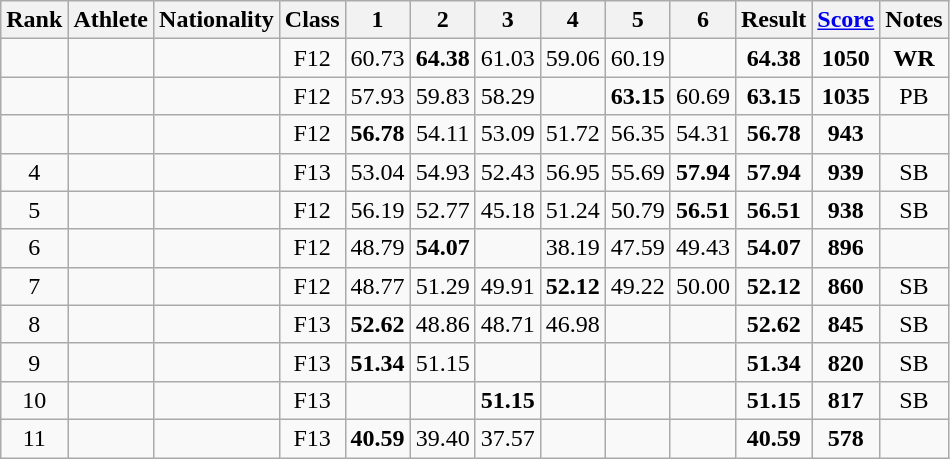<table class="wikitable sortable" style="text-align:center">
<tr>
<th>Rank</th>
<th>Athlete</th>
<th>Nationality</th>
<th>Class</th>
<th width="25">1</th>
<th width="25">2</th>
<th width="25">3</th>
<th width="25">4</th>
<th width="25">5</th>
<th width="25">6</th>
<th>Result</th>
<th><a href='#'>Score</a></th>
<th>Notes</th>
</tr>
<tr>
<td></td>
<td align=left></td>
<td align="left"></td>
<td>F12</td>
<td>60.73</td>
<td><strong>64.38</strong></td>
<td>61.03</td>
<td>59.06</td>
<td>60.19</td>
<td></td>
<td><strong>64.38</strong></td>
<td><strong>1050</strong></td>
<td><strong>WR</strong></td>
</tr>
<tr>
<td></td>
<td align=left></td>
<td align="left"></td>
<td>F12</td>
<td>57.93</td>
<td>59.83</td>
<td>58.29</td>
<td></td>
<td><strong>63.15</strong></td>
<td>60.69</td>
<td><strong>63.15</strong></td>
<td><strong>1035</strong></td>
<td>PB</td>
</tr>
<tr>
<td></td>
<td align=left></td>
<td align="left"></td>
<td>F12</td>
<td><strong>56.78</strong></td>
<td>54.11</td>
<td>53.09</td>
<td>51.72</td>
<td>56.35</td>
<td>54.31</td>
<td><strong>56.78</strong></td>
<td><strong>943</strong></td>
<td></td>
</tr>
<tr>
<td>4</td>
<td align=left></td>
<td align="left"></td>
<td>F13</td>
<td>53.04</td>
<td>54.93</td>
<td>52.43</td>
<td>56.95</td>
<td>55.69</td>
<td><strong>57.94</strong></td>
<td><strong>57.94</strong></td>
<td><strong>939</strong></td>
<td>SB</td>
</tr>
<tr>
<td>5</td>
<td align=left></td>
<td align="left"></td>
<td>F12</td>
<td>56.19</td>
<td>52.77</td>
<td>45.18</td>
<td>51.24</td>
<td>50.79</td>
<td><strong>56.51</strong></td>
<td><strong>56.51</strong></td>
<td><strong>938</strong></td>
<td>SB</td>
</tr>
<tr>
<td>6</td>
<td align=left></td>
<td align="left"></td>
<td>F12</td>
<td>48.79</td>
<td><strong>54.07</strong></td>
<td></td>
<td>38.19</td>
<td>47.59</td>
<td>49.43</td>
<td><strong>54.07</strong></td>
<td><strong>896</strong></td>
<td></td>
</tr>
<tr>
<td>7</td>
<td align=left></td>
<td align="left"></td>
<td>F12</td>
<td>48.77</td>
<td>51.29</td>
<td>49.91</td>
<td><strong>52.12</strong></td>
<td>49.22</td>
<td>50.00</td>
<td><strong>52.12</strong></td>
<td><strong>860</strong></td>
<td>SB</td>
</tr>
<tr>
<td>8</td>
<td align=left></td>
<td align="left"></td>
<td>F13</td>
<td><strong>52.62</strong></td>
<td>48.86</td>
<td>48.71</td>
<td>46.98</td>
<td></td>
<td></td>
<td><strong>52.62</strong></td>
<td><strong>845</strong></td>
<td>SB</td>
</tr>
<tr>
<td>9</td>
<td align=left></td>
<td align="left"></td>
<td>F13</td>
<td><strong>51.34</strong></td>
<td>51.15</td>
<td></td>
<td></td>
<td></td>
<td></td>
<td><strong>51.34</strong></td>
<td><strong>820</strong></td>
<td>SB</td>
</tr>
<tr>
<td>10</td>
<td align=left></td>
<td align="left"></td>
<td>F13</td>
<td></td>
<td></td>
<td><strong>51.15</strong></td>
<td></td>
<td></td>
<td></td>
<td><strong>51.15</strong></td>
<td><strong>817</strong></td>
<td>SB</td>
</tr>
<tr>
<td>11</td>
<td align=left></td>
<td align="left"></td>
<td>F13</td>
<td><strong>40.59</strong></td>
<td>39.40</td>
<td>37.57</td>
<td></td>
<td></td>
<td></td>
<td><strong>40.59</strong></td>
<td><strong>578</strong></td>
<td></td>
</tr>
</table>
